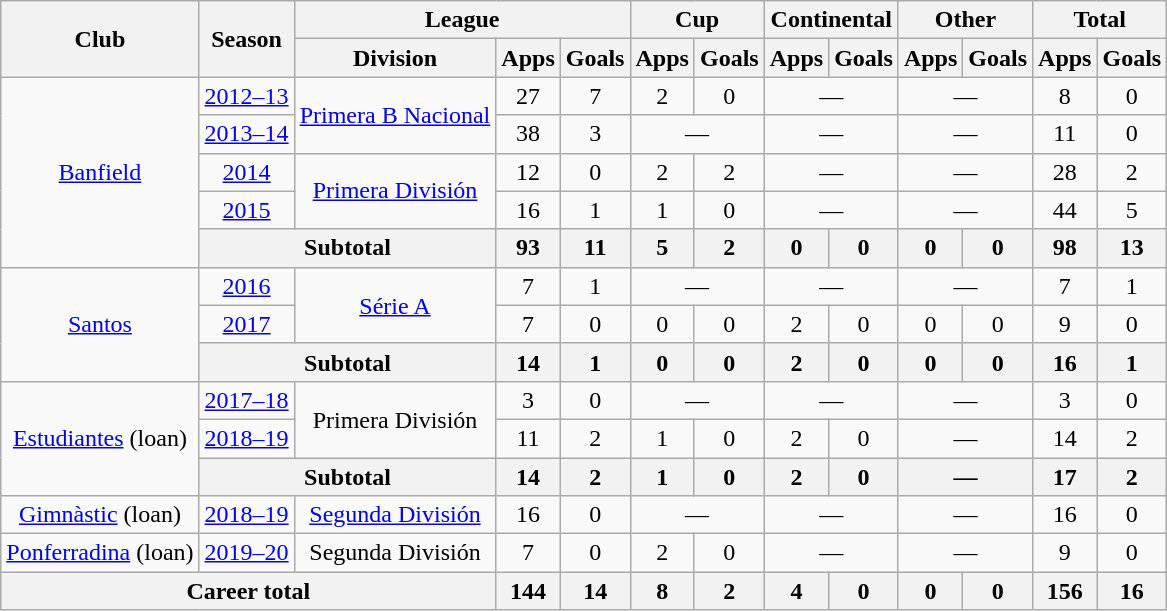<table class="wikitable" style="text-align: center;">
<tr>
<th rowspan="2">Club</th>
<th rowspan="2">Season</th>
<th colspan="3">League</th>
<th colspan="2">Cup</th>
<th colspan="2">Continental</th>
<th colspan="2">Other</th>
<th colspan="2">Total</th>
</tr>
<tr>
<th>Division</th>
<th>Apps</th>
<th>Goals</th>
<th>Apps</th>
<th>Goals</th>
<th>Apps</th>
<th>Goals</th>
<th>Apps</th>
<th>Goals</th>
<th>Apps</th>
<th>Goals</th>
</tr>
<tr>
<td rowspan="5" valign="center"><a href='#'>Banfield</a></td>
<td><a href='#'>2012–13</a></td>
<td rowspan="2"><a href='#'>Primera B Nacional</a></td>
<td>27</td>
<td>7</td>
<td>2</td>
<td>0</td>
<td colspan="2">—</td>
<td colspan="2">—</td>
<td>8</td>
<td>0</td>
</tr>
<tr>
<td><a href='#'>2013–14</a></td>
<td>38</td>
<td>3</td>
<td colspan="2">—</td>
<td colspan="2">—</td>
<td colspan="2">—</td>
<td>11</td>
<td>0</td>
</tr>
<tr>
<td><a href='#'>2014</a></td>
<td rowspan="2"><a href='#'>Primera División</a></td>
<td>12</td>
<td>0</td>
<td>2</td>
<td>2</td>
<td colspan="2">—</td>
<td colspan="2">—</td>
<td>28</td>
<td>2</td>
</tr>
<tr>
<td><a href='#'>2015</a></td>
<td>16</td>
<td>1</td>
<td>1</td>
<td>0</td>
<td colspan="2">—</td>
<td colspan="2">—</td>
<td>44</td>
<td>5</td>
</tr>
<tr>
<th colspan="2">Subtotal</th>
<th>93</th>
<th>11</th>
<th>5</th>
<th>2</th>
<th>0</th>
<th>0</th>
<th>0</th>
<th>0</th>
<th>98</th>
<th>13</th>
</tr>
<tr>
<td rowspan="3" valign="center"><a href='#'>Santos</a></td>
<td><a href='#'>2016</a></td>
<td rowspan="2"><a href='#'>Série A</a></td>
<td>7</td>
<td>1</td>
<td colspan="2">—</td>
<td colspan="2">—</td>
<td colspan="2">—</td>
<td>7</td>
<td>1</td>
</tr>
<tr>
<td><a href='#'>2017</a></td>
<td>7</td>
<td>0</td>
<td>0</td>
<td>0</td>
<td>2</td>
<td>0</td>
<td>0</td>
<td>0</td>
<td>9</td>
<td>0</td>
</tr>
<tr>
<th colspan="2">Subtotal</th>
<th>14</th>
<th>1</th>
<th>0</th>
<th>0</th>
<th>2</th>
<th>0</th>
<th>0</th>
<th>0</th>
<th>16</th>
<th>1</th>
</tr>
<tr>
<td rowspan="3" valign="center"><a href='#'>Estudiantes</a> (loan)</td>
<td><a href='#'>2017–18</a></td>
<td rowspan="2">Primera División</td>
<td>3</td>
<td>0</td>
<td colspan="2">—</td>
<td colspan="2">—</td>
<td colspan="2">—</td>
<td>3</td>
<td>0</td>
</tr>
<tr>
<td><a href='#'>2018–19</a></td>
<td>11</td>
<td>2</td>
<td>1</td>
<td>0</td>
<td>2</td>
<td>0</td>
<td colspan="2">—</td>
<td>14</td>
<td>2</td>
</tr>
<tr>
<th colspan="2">Subtotal</th>
<th>14</th>
<th>2</th>
<th>1</th>
<th>0</th>
<th>2</th>
<th>0</th>
<th colspan="2">—</th>
<th>17</th>
<th>2</th>
</tr>
<tr>
<td valign="center"><a href='#'>Gimnàstic</a> (loan)</td>
<td><a href='#'>2018–19</a></td>
<td><a href='#'>Segunda División</a></td>
<td>16</td>
<td>0</td>
<td colspan="2">—</td>
<td colspan="2">—</td>
<td colspan="2">—</td>
<td>16</td>
<td>0</td>
</tr>
<tr>
<td valign="center"><a href='#'>Ponferradina</a> (loan)</td>
<td><a href='#'>2019–20</a></td>
<td>Segunda División</td>
<td>7</td>
<td>0</td>
<td>2</td>
<td>0</td>
<td colspan="2">—</td>
<td colspan="2">—</td>
<td>9</td>
<td>0</td>
</tr>
<tr>
<th colspan="3"><strong>Career total</strong></th>
<th>144</th>
<th>14</th>
<th>8</th>
<th>2</th>
<th>4</th>
<th>0</th>
<th>0</th>
<th>0</th>
<th>156</th>
<th>16</th>
</tr>
</table>
